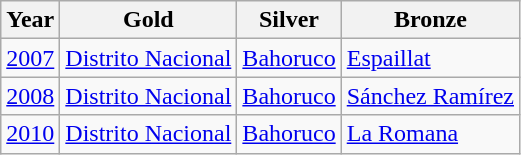<table class="wikitable">
<tr>
<th>Year</th>
<th>Gold</th>
<th>Silver</th>
<th>Bronze</th>
</tr>
<tr>
<td><a href='#'>2007</a></td>
<td><a href='#'>Distrito Nacional</a></td>
<td><a href='#'>Bahoruco</a></td>
<td><a href='#'>Espaillat</a></td>
</tr>
<tr>
<td><a href='#'>2008</a></td>
<td><a href='#'>Distrito Nacional</a></td>
<td><a href='#'>Bahoruco</a></td>
<td><a href='#'>Sánchez Ramírez</a></td>
</tr>
<tr>
<td><a href='#'>2010</a></td>
<td><a href='#'>Distrito Nacional</a></td>
<td><a href='#'>Bahoruco</a></td>
<td><a href='#'>La Romana</a></td>
</tr>
</table>
